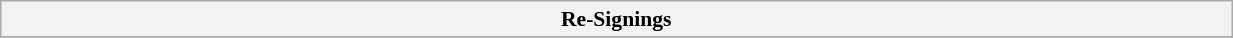<table class="wikitable" width="65%" style="font-size:90%">
<tr bgcolor="#efefef">
<th colspan=11>Re-Signings</th>
</tr>
<tr bgcolor="#efefef">
</tr>
</table>
